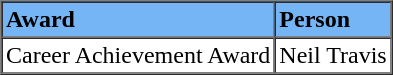<table border="1" cellpadding="2" cellspacing="0" bgcolor="#000000">
<tr>
<td bgcolor="#75B5F6"><strong>Award</strong></td>
<td bgcolor="#75B5F6"><strong>Person</strong></td>
</tr>
<tr>
<td bgcolor="#ffffff">Career Achievement Award</td>
<td bgcolor="#ffffff">Neil Travis</td>
</tr>
</table>
